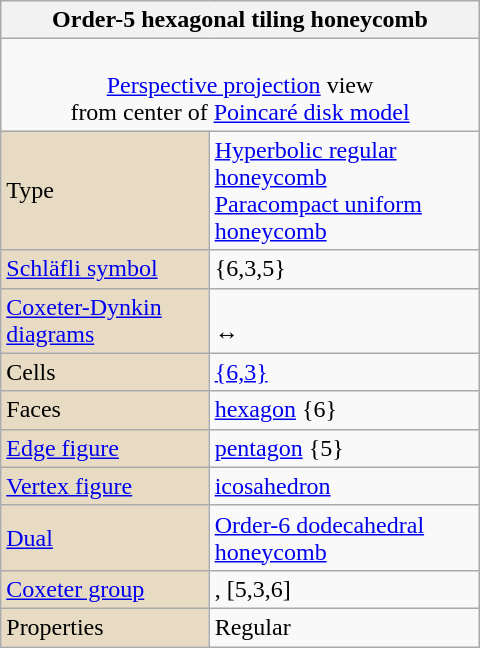<table class="wikitable" align="right" style="margin-left:10px" width="320">
<tr>
<th bgcolor=#e7dcc3 colspan=2>Order-5 hexagonal tiling honeycomb</th>
</tr>
<tr>
<td colspan=2 align=center><br><a href='#'>Perspective projection</a> view<br>from center of <a href='#'>Poincaré disk model</a></td>
</tr>
<tr>
<td bgcolor=#e7dcc3>Type</td>
<td><a href='#'>Hyperbolic regular honeycomb</a><br><a href='#'>Paracompact uniform honeycomb</a></td>
</tr>
<tr>
<td bgcolor=#e7dcc3><a href='#'>Schläfli symbol</a></td>
<td>{6,3,5}</td>
</tr>
<tr>
<td bgcolor=#e7dcc3><a href='#'>Coxeter-Dynkin diagrams</a></td>
<td><br> ↔ </td>
</tr>
<tr>
<td bgcolor=#e7dcc3>Cells</td>
<td><a href='#'>{6,3}</a> </td>
</tr>
<tr>
<td bgcolor=#e7dcc3>Faces</td>
<td><a href='#'>hexagon</a> {6}</td>
</tr>
<tr>
<td bgcolor=#e7dcc3><a href='#'>Edge figure</a></td>
<td><a href='#'>pentagon</a> {5}</td>
</tr>
<tr>
<td bgcolor=#e7dcc3><a href='#'>Vertex figure</a></td>
<td><a href='#'>icosahedron</a></td>
</tr>
<tr>
<td bgcolor=#e7dcc3><a href='#'>Dual</a></td>
<td><a href='#'>Order-6 dodecahedral honeycomb</a></td>
</tr>
<tr>
<td bgcolor=#e7dcc3><a href='#'>Coxeter group</a></td>
<td>, [5,3,6]</td>
</tr>
<tr>
<td bgcolor=#e7dcc3>Properties</td>
<td>Regular</td>
</tr>
</table>
